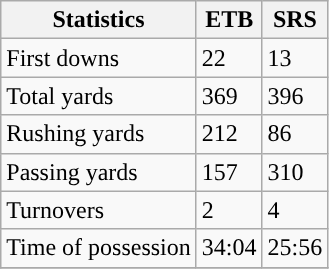<table class="wikitable" style="float: left;">
<tr>
<th>Statistics</th>
<th>ETB</th>
<th>SRS</th>
</tr>
<tr>
<td>First downs</td>
<td>22</td>
<td>13</td>
</tr>
<tr>
<td>Total yards</td>
<td>369</td>
<td>396</td>
</tr>
<tr>
<td>Rushing yards</td>
<td>212</td>
<td>86</td>
</tr>
<tr>
<td>Passing yards</td>
<td>157</td>
<td>310</td>
</tr>
<tr>
<td>Turnovers</td>
<td>2</td>
<td>4</td>
</tr>
<tr>
<td>Time of possession</td>
<td>34:04</td>
<td>25:56</td>
</tr>
<tr>
</tr>
</table>
